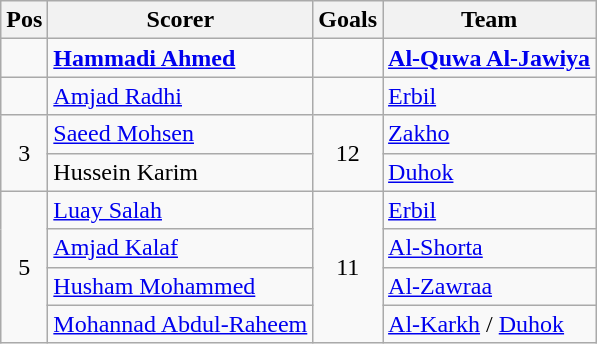<table class="wikitable">
<tr>
<th>Pos</th>
<th>Scorer</th>
<th>Goals</th>
<th>Team</th>
</tr>
<tr>
<td></td>
<td><strong><a href='#'>Hammadi Ahmed</a></strong></td>
<td></td>
<td><strong><a href='#'>Al-Quwa Al-Jawiya</a></strong></td>
</tr>
<tr>
<td></td>
<td><a href='#'>Amjad Radhi</a></td>
<td></td>
<td><a href='#'>Erbil</a></td>
</tr>
<tr>
<td rowspan=2 style="text-align:center;">3</td>
<td><a href='#'>Saeed Mohsen</a></td>
<td rowspan=2 style="text-align:center;">12</td>
<td><a href='#'>Zakho</a></td>
</tr>
<tr>
<td>Hussein Karim</td>
<td><a href='#'>Duhok</a></td>
</tr>
<tr>
<td rowspan=4 style="text-align:center;">5</td>
<td><a href='#'>Luay Salah</a></td>
<td rowspan=4 style="text-align:center;">11</td>
<td><a href='#'>Erbil</a></td>
</tr>
<tr>
<td><a href='#'>Amjad Kalaf</a></td>
<td><a href='#'>Al-Shorta</a></td>
</tr>
<tr>
<td><a href='#'>Husham Mohammed</a></td>
<td><a href='#'>Al-Zawraa</a></td>
</tr>
<tr>
<td><a href='#'>Mohannad Abdul-Raheem</a></td>
<td><a href='#'>Al-Karkh</a> / <a href='#'>Duhok</a></td>
</tr>
</table>
